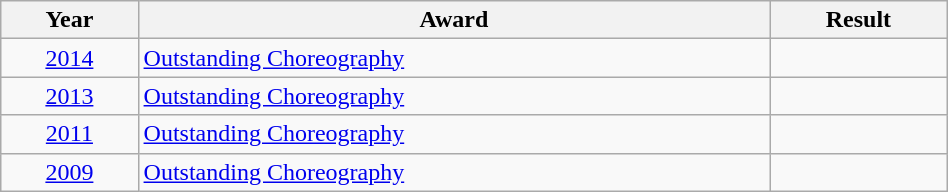<table class="wikitable" width=50%>
<tr>
<th>Year</th>
<th>Award</th>
<th>Result</th>
</tr>
<tr>
<td style="text-align:center;"><a href='#'>2014</a></td>
<td><a href='#'>Outstanding Choreography</a></td>
<td></td>
</tr>
<tr>
<td style="text-align:center;"><a href='#'>2013</a></td>
<td><a href='#'>Outstanding Choreography</a></td>
<td></td>
</tr>
<tr>
<td style="text-align:center;"><a href='#'>2011</a></td>
<td><a href='#'>Outstanding Choreography</a></td>
<td></td>
</tr>
<tr>
<td style="text-align:center;"><a href='#'>2009</a></td>
<td><a href='#'>Outstanding Choreography</a></td>
<td></td>
</tr>
</table>
